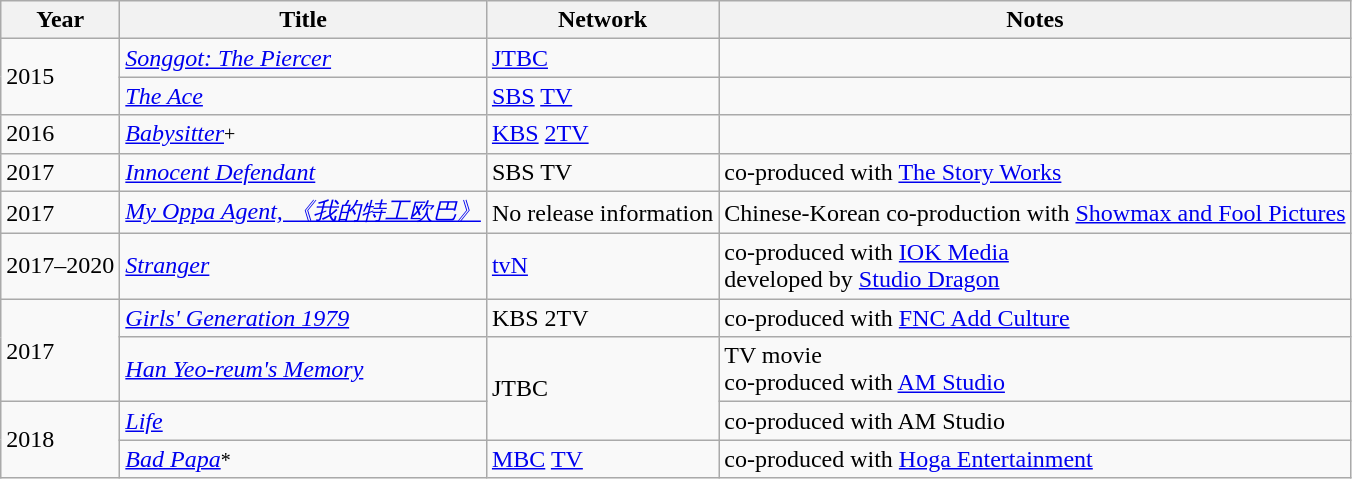<table class="wikitable">
<tr>
<th>Year</th>
<th>Title</th>
<th>Network</th>
<th>Notes</th>
</tr>
<tr>
<td rowspan="2">2015</td>
<td><em><a href='#'>Songgot: The Piercer</a></em></td>
<td><a href='#'>JTBC</a></td>
<td></td>
</tr>
<tr>
<td><em><a href='#'>The Ace</a></em></td>
<td><a href='#'>SBS</a> <a href='#'>TV</a></td>
<td></td>
</tr>
<tr>
<td>2016</td>
<td><em><a href='#'>Babysitter</a></em><small>+</small></td>
<td><a href='#'>KBS</a> <a href='#'>2TV</a></td>
<td></td>
</tr>
<tr>
<td>2017</td>
<td><em><a href='#'>Innocent Defendant</a></em></td>
<td>SBS TV</td>
<td>co-produced with <a href='#'>The Story Works</a></td>
</tr>
<tr>
<td>2017</td>
<td><em><a href='#'>My Oppa Agent, 《我的特工欧巴》  </a></em></td>
<td>No release information</td>
<td>Chinese-Korean co-production with <a href='#'>Showmax and Fool Pictures</a></td>
</tr>
<tr>
<td>2017–2020</td>
<td><em><a href='#'>Stranger</a></em></td>
<td><a href='#'>tvN</a></td>
<td>co-produced with <a href='#'>IOK Media</a><br>developed by <a href='#'>Studio Dragon</a></td>
</tr>
<tr>
<td rowspan="2">2017</td>
<td><em><a href='#'>Girls' Generation 1979</a></em></td>
<td>KBS 2TV</td>
<td>co-produced with <a href='#'>FNC Add Culture</a></td>
</tr>
<tr>
<td><em><a href='#'>Han Yeo-reum's Memory</a></em></td>
<td rowspan="2">JTBC</td>
<td>TV movie<br>co-produced with <a href='#'>AM Studio</a></td>
</tr>
<tr>
<td rowspan="2">2018</td>
<td><em><a href='#'>Life</a></em></td>
<td>co-produced with AM Studio</td>
</tr>
<tr>
<td><em><a href='#'>Bad Papa</a></em><small>*</small></td>
<td><a href='#'>MBC</a> <a href='#'>TV</a></td>
<td>co-produced with <a href='#'>Hoga Entertainment</a></td>
</tr>
</table>
